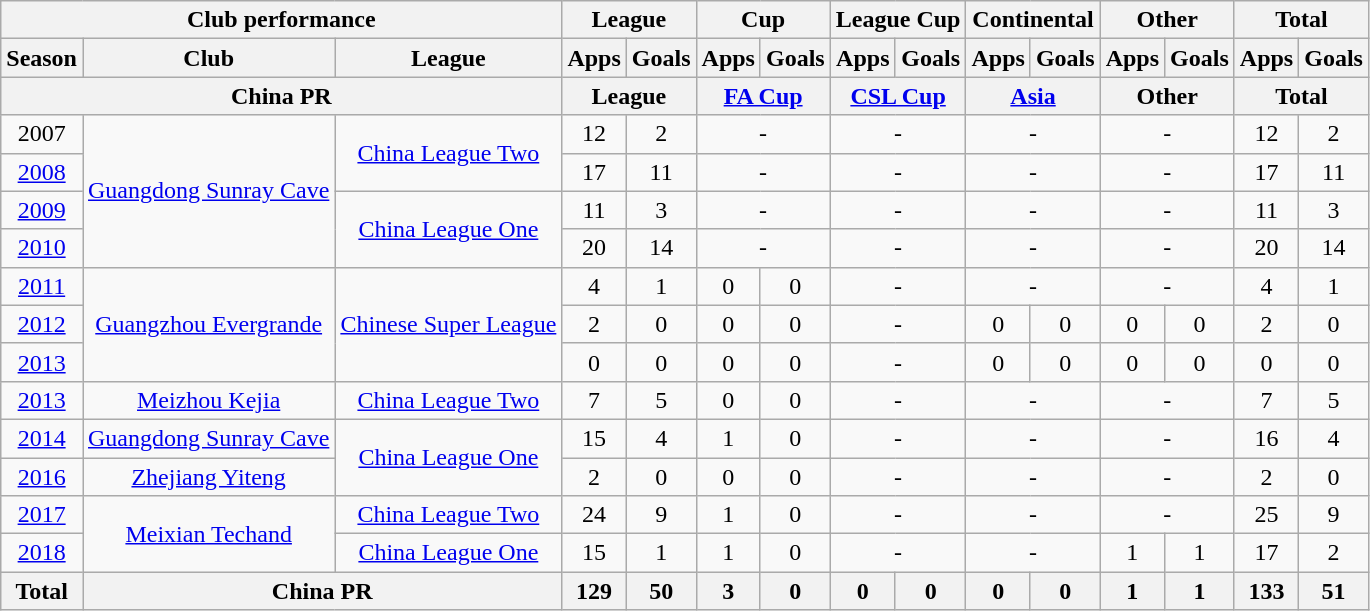<table class="wikitable" style="text-align:center">
<tr>
<th colspan=3>Club performance</th>
<th colspan=2>League</th>
<th colspan=2>Cup</th>
<th colspan=2>League Cup</th>
<th colspan=2>Continental</th>
<th colspan=2>Other</th>
<th colspan=2>Total</th>
</tr>
<tr>
<th>Season</th>
<th>Club</th>
<th>League</th>
<th>Apps</th>
<th>Goals</th>
<th>Apps</th>
<th>Goals</th>
<th>Apps</th>
<th>Goals</th>
<th>Apps</th>
<th>Goals</th>
<th>Apps</th>
<th>Goals</th>
<th>Apps</th>
<th>Goals</th>
</tr>
<tr>
<th colspan=3>China PR</th>
<th colspan=2>League</th>
<th colspan=2><a href='#'>FA Cup</a></th>
<th colspan=2><a href='#'>CSL Cup</a></th>
<th colspan=2><a href='#'>Asia</a></th>
<th colspan=2>Other</th>
<th colspan=2>Total</th>
</tr>
<tr>
<td>2007</td>
<td rowspan="4"><a href='#'>Guangdong Sunray Cave</a></td>
<td rowspan="2"><a href='#'>China League Two</a></td>
<td>12</td>
<td>2</td>
<td colspan="2">-</td>
<td colspan="2">-</td>
<td colspan="2">-</td>
<td colspan="2">-</td>
<td>12</td>
<td>2</td>
</tr>
<tr>
<td><a href='#'>2008</a></td>
<td>17</td>
<td>11</td>
<td colspan="2">-</td>
<td colspan="2">-</td>
<td colspan="2">-</td>
<td colspan="2">-</td>
<td>17</td>
<td>11</td>
</tr>
<tr>
<td><a href='#'>2009</a></td>
<td rowspan="2"><a href='#'>China League One</a></td>
<td>11</td>
<td>3</td>
<td colspan="2">-</td>
<td colspan="2">-</td>
<td colspan="2">-</td>
<td colspan="2">-</td>
<td>11</td>
<td>3</td>
</tr>
<tr>
<td><a href='#'>2010</a></td>
<td>20</td>
<td>14</td>
<td colspan="2">-</td>
<td colspan="2">-</td>
<td colspan="2">-</td>
<td colspan="2">-</td>
<td>20</td>
<td>14</td>
</tr>
<tr>
<td><a href='#'>2011</a></td>
<td rowspan="3"><a href='#'>Guangzhou Evergrande</a></td>
<td rowspan="3"><a href='#'>Chinese Super League</a></td>
<td>4</td>
<td>1</td>
<td>0</td>
<td>0</td>
<td colspan="2">-</td>
<td colspan="2">-</td>
<td colspan="2">-</td>
<td>4</td>
<td>1</td>
</tr>
<tr>
<td><a href='#'>2012</a></td>
<td>2</td>
<td>0</td>
<td>0</td>
<td>0</td>
<td colspan="2">-</td>
<td>0</td>
<td>0</td>
<td>0</td>
<td>0</td>
<td>2</td>
<td>0</td>
</tr>
<tr>
<td><a href='#'>2013</a></td>
<td>0</td>
<td>0</td>
<td>0</td>
<td>0</td>
<td colspan="2">-</td>
<td>0</td>
<td>0</td>
<td>0</td>
<td>0</td>
<td>0</td>
<td>0</td>
</tr>
<tr>
<td><a href='#'>2013</a></td>
<td><a href='#'>Meizhou Kejia</a></td>
<td><a href='#'>China League Two</a></td>
<td>7</td>
<td>5</td>
<td>0</td>
<td>0</td>
<td colspan="2">-</td>
<td colspan="2">-</td>
<td colspan="2">-</td>
<td>7</td>
<td>5</td>
</tr>
<tr>
<td><a href='#'>2014</a></td>
<td><a href='#'>Guangdong Sunray Cave</a></td>
<td rowspan="2"><a href='#'>China League One</a></td>
<td>15</td>
<td>4</td>
<td>1</td>
<td>0</td>
<td colspan="2">-</td>
<td colspan="2">-</td>
<td colspan="2">-</td>
<td>16</td>
<td>4</td>
</tr>
<tr>
<td><a href='#'>2016</a></td>
<td><a href='#'>Zhejiang Yiteng</a></td>
<td>2</td>
<td>0</td>
<td>0</td>
<td>0</td>
<td colspan="2">-</td>
<td colspan="2">-</td>
<td colspan="2">-</td>
<td>2</td>
<td>0</td>
</tr>
<tr>
<td><a href='#'>2017</a></td>
<td rowspan="2"><a href='#'>Meixian Techand</a></td>
<td><a href='#'>China League Two</a></td>
<td>24</td>
<td>9</td>
<td>1</td>
<td>0</td>
<td colspan="2">-</td>
<td colspan="2">-</td>
<td colspan="2">-</td>
<td>25</td>
<td>9</td>
</tr>
<tr>
<td><a href='#'>2018</a></td>
<td><a href='#'>China League One</a></td>
<td>15</td>
<td>1</td>
<td>1</td>
<td>0</td>
<td colspan="2">-</td>
<td colspan="2">-</td>
<td>1</td>
<td>1</td>
<td>17</td>
<td>2</td>
</tr>
<tr>
<th rowspan=3>Total</th>
<th colspan=2>China PR</th>
<th>129</th>
<th>50</th>
<th>3</th>
<th>0</th>
<th>0</th>
<th>0</th>
<th>0</th>
<th>0</th>
<th>1</th>
<th>1</th>
<th>133</th>
<th>51</th>
</tr>
</table>
